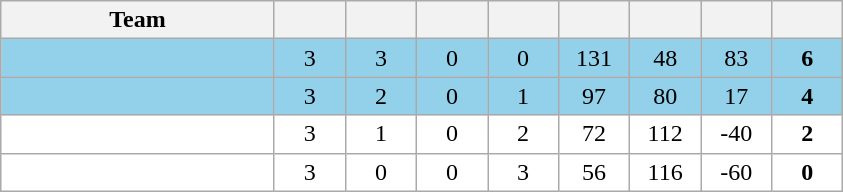<table class=wikitable style="text-align:center">
<tr>
<th width=175>Team</th>
<th width=40></th>
<th width=40></th>
<th width=40></th>
<th width=40></th>
<th width=40></th>
<th width=40></th>
<th width=40></th>
<th width=40></th>
</tr>
<tr style="background:#93d0ea;">
<td align=left></td>
<td>3</td>
<td>3</td>
<td>0</td>
<td>0</td>
<td>131</td>
<td>48</td>
<td>83</td>
<td><strong>6</strong></td>
</tr>
<tr style="background:#93d0ea;">
<td align=left></td>
<td>3</td>
<td>2</td>
<td>0</td>
<td>1</td>
<td>97</td>
<td>80</td>
<td>17</td>
<td><strong>4</strong></td>
</tr>
<tr style="background:white;">
<td align=left></td>
<td>3</td>
<td>1</td>
<td>0</td>
<td>2</td>
<td>72</td>
<td>112</td>
<td>-40</td>
<td><strong>2</strong></td>
</tr>
<tr style="background:white;">
<td align=left></td>
<td>3</td>
<td>0</td>
<td>0</td>
<td>3</td>
<td>56</td>
<td>116</td>
<td>-60</td>
<td><strong>0</strong></td>
</tr>
</table>
